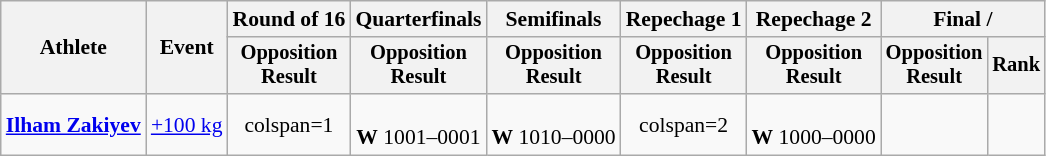<table class="wikitable" style="font-size:90%">
<tr>
<th rowspan="2">Athlete</th>
<th rowspan="2">Event</th>
<th>Round of 16</th>
<th>Quarterfinals</th>
<th>Semifinals</th>
<th>Repechage 1</th>
<th>Repechage 2</th>
<th colspan=2>Final / </th>
</tr>
<tr style="font-size:95%">
<th>Opposition<br>Result</th>
<th>Opposition<br>Result</th>
<th>Opposition<br>Result</th>
<th>Opposition<br>Result</th>
<th>Opposition<br>Result</th>
<th>Opposition<br>Result</th>
<th>Rank</th>
</tr>
<tr align=center>
<td align=left><strong><a href='#'>Ilham Zakiyev</a></strong></td>
<td align=left><a href='#'>+100 kg</a></td>
<td>colspan=1 </td>
<td align="center"> <br> <strong>W</strong> 1001–0001</td>
<td align="center"> <br> <strong>W</strong> 1010–0000</td>
<td>colspan=2 </td>
<td align="center"> <br> <strong>W</strong> 1000–0000</td>
<td></td>
</tr>
</table>
